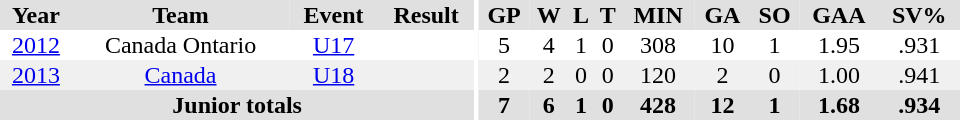<table border="0" cellpadding="1" cellspacing="0" ID="Table3" style="text-align:center; width:40em;">
<tr bgcolor="#e0e0e0">
<th>Year</th>
<th>Team</th>
<th>Event</th>
<th>Result</th>
<th rowspan="99" bgcolor="#ffffff"></th>
<th>GP</th>
<th>W</th>
<th>L</th>
<th>T</th>
<th>MIN</th>
<th>GA</th>
<th>SO</th>
<th>GAA</th>
<th>SV%</th>
</tr>
<tr>
<td><a href='#'>2012</a></td>
<td>Canada Ontario</td>
<td><a href='#'>U17</a></td>
<td></td>
<td>5</td>
<td>4</td>
<td>1</td>
<td>0</td>
<td>308</td>
<td>10</td>
<td>1</td>
<td>1.95</td>
<td>.931</td>
</tr>
<tr bgcolor="#f0f0f0">
<td><a href='#'>2013</a></td>
<td><a href='#'>Canada</a></td>
<td><a href='#'>U18</a></td>
<td></td>
<td>2</td>
<td>2</td>
<td>0</td>
<td>0</td>
<td>120</td>
<td>2</td>
<td>0</td>
<td>1.00</td>
<td>.941</td>
</tr>
<tr bgcolor="#e0e0e0">
<th colspan="4">Junior totals</th>
<th>7</th>
<th>6</th>
<th>1</th>
<th>0</th>
<th>428</th>
<th>12</th>
<th>1</th>
<th>1.68</th>
<th>.934</th>
</tr>
</table>
